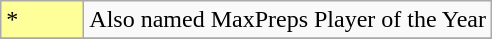<table class="wikitable">
<tr>
<td style="background-color:#FFFF99; border:1px solid #aaaaaa; width:3em">*</td>
<td>Also named MaxPreps Player of the Year</td>
</tr>
<tr>
</tr>
</table>
